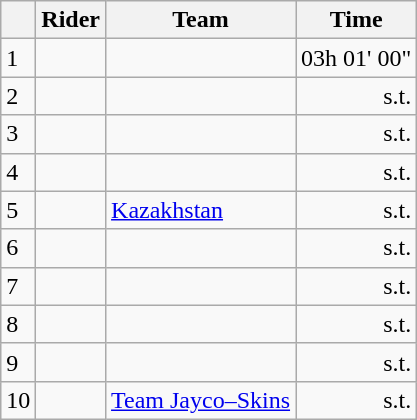<table class=wikitable>
<tr>
<th></th>
<th>Rider</th>
<th>Team</th>
<th>Time</th>
</tr>
<tr>
<td>1</td>
<td></td>
<td></td>
<td align=right>03h 01' 00"</td>
</tr>
<tr>
<td>2</td>
<td></td>
<td></td>
<td align="right">s.t.</td>
</tr>
<tr>
<td>3</td>
<td></td>
<td></td>
<td align="right">s.t.</td>
</tr>
<tr>
<td>4</td>
<td> </td>
<td></td>
<td align="right">s.t.</td>
</tr>
<tr>
<td>5</td>
<td></td>
<td><a href='#'>Kazakhstan</a></td>
<td align="right">s.t.</td>
</tr>
<tr>
<td>6</td>
<td></td>
<td></td>
<td align="right">s.t.</td>
</tr>
<tr>
<td>7</td>
<td></td>
<td></td>
<td align="right">s.t.</td>
</tr>
<tr>
<td>8</td>
<td></td>
<td></td>
<td align="right">s.t.</td>
</tr>
<tr>
<td>9</td>
<td></td>
<td></td>
<td align="right">s.t.</td>
</tr>
<tr>
<td>10</td>
<td></td>
<td><a href='#'>Team Jayco–Skins</a></td>
<td align="right">s.t.</td>
</tr>
</table>
